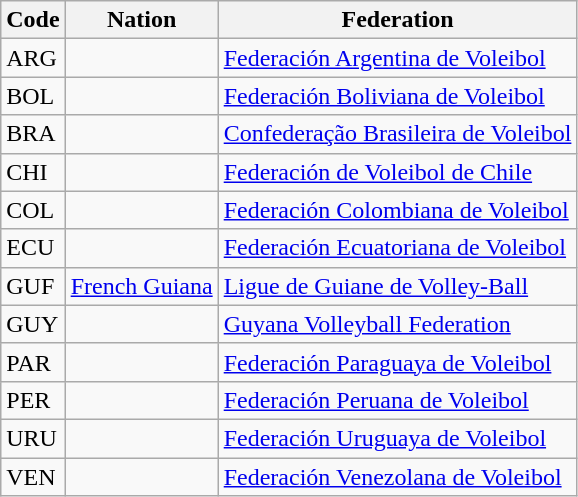<table class="wikitable">
<tr>
<th>Code</th>
<th>Nation</th>
<th>Federation</th>
</tr>
<tr>
<td>ARG</td>
<td></td>
<td><a href='#'>Federación Argentina de Voleibol</a></td>
</tr>
<tr>
<td>BOL</td>
<td></td>
<td><a href='#'>Federación Boliviana de Voleibol</a></td>
</tr>
<tr>
<td>BRA</td>
<td></td>
<td><a href='#'>Confederação Brasileira de Voleibol</a></td>
</tr>
<tr>
<td>CHI</td>
<td></td>
<td><a href='#'>Federación de Voleibol de Chile</a></td>
</tr>
<tr>
<td>COL</td>
<td></td>
<td><a href='#'>Federación Colombiana de Voleibol</a></td>
</tr>
<tr>
<td>ECU</td>
<td></td>
<td><a href='#'>Federación Ecuatoriana de Voleibol</a></td>
</tr>
<tr>
<td>GUF</td>
<td> <a href='#'>French Guiana</a></td>
<td><a href='#'>Ligue de Guiane de Volley-Ball</a></td>
</tr>
<tr>
<td>GUY</td>
<td></td>
<td><a href='#'>Guyana Volleyball Federation</a></td>
</tr>
<tr>
<td>PAR</td>
<td></td>
<td><a href='#'>Federación Paraguaya de Voleibol</a></td>
</tr>
<tr>
<td>PER</td>
<td></td>
<td><a href='#'>Federación Peruana de Voleibol</a></td>
</tr>
<tr>
<td>URU</td>
<td></td>
<td><a href='#'>Federación Uruguaya de Voleibol</a></td>
</tr>
<tr>
<td>VEN</td>
<td></td>
<td><a href='#'>Federación Venezolana de Voleibol</a></td>
</tr>
</table>
